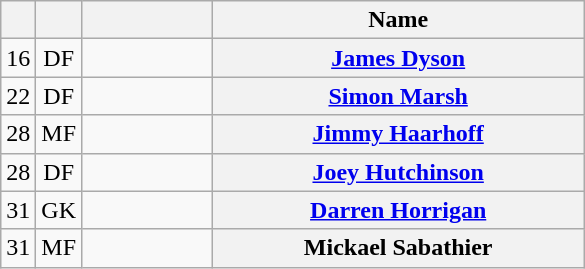<table class="wikitable plainrowheaders" style="text-align:center;">
<tr>
<th scope="col"></th>
<th scope="col"></th>
<th scope="col" style="width:5em;"></th>
<th scope="col" style="width:15em;">Name</th>
</tr>
<tr>
<td>16</td>
<td>DF</td>
<td align="left"></td>
<th scope="row"><a href='#'>James Dyson</a></th>
</tr>
<tr>
<td>22</td>
<td>DF</td>
<td align="left"></td>
<th scope="row"><a href='#'>Simon Marsh</a></th>
</tr>
<tr>
<td>28</td>
<td>MF</td>
<td align="left"></td>
<th scope="row"><a href='#'>Jimmy Haarhoff</a> </th>
</tr>
<tr>
<td>28</td>
<td>DF</td>
<td align="left"></td>
<th scope="row"><a href='#'>Joey Hutchinson</a></th>
</tr>
<tr>
<td>31</td>
<td>GK</td>
<td align="left"></td>
<th scope="row"><a href='#'>Darren Horrigan</a> </th>
</tr>
<tr>
<td>31</td>
<td>MF</td>
<td align="left"></td>
<th scope="row">Mickael Sabathier</th>
</tr>
</table>
